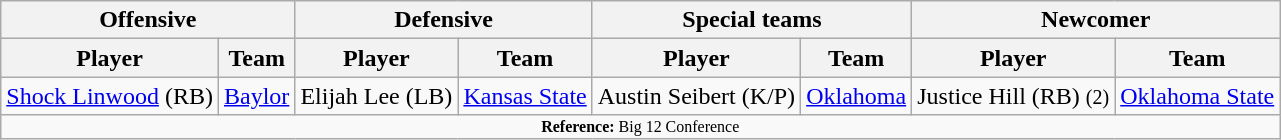<table class="wikitable">
<tr>
<th colspan="2">Offensive</th>
<th colspan="2">Defensive</th>
<th colspan="2">Special teams</th>
<th colspan="2">Newcomer</th>
</tr>
<tr>
<th>Player</th>
<th>Team</th>
<th>Player</th>
<th>Team</th>
<th>Player</th>
<th>Team</th>
<th>Player</th>
<th>Team</th>
</tr>
<tr>
<td><a href='#'>Shock Linwood</a> (RB)</td>
<td><a href='#'>Baylor</a></td>
<td>Elijah Lee (LB)</td>
<td><a href='#'>Kansas State</a></td>
<td>Austin Seibert (K/P)</td>
<td><a href='#'>Oklahoma</a></td>
<td>Justice Hill (RB) <small>(2)</small></td>
<td><a href='#'>Oklahoma State</a></td>
</tr>
<tr>
<td colspan="12"  style="font-size:8pt; text-align:center;"><strong>Reference:</strong> Big 12 Conference</td>
</tr>
</table>
